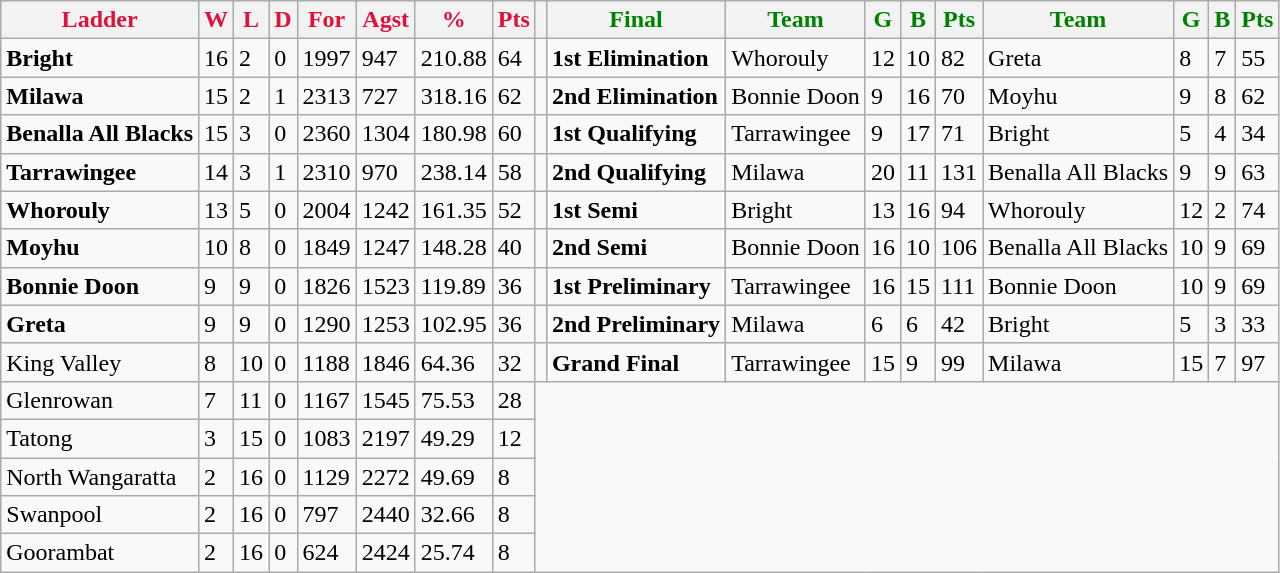<table class="wikitable">
<tr>
<th style="color:crimson">Ladder</th>
<th style="color:crimson">W</th>
<th style="color:crimson">L</th>
<th style="color:crimson">D</th>
<th style="color:crimson">For</th>
<th style="color:crimson">Agst</th>
<th style="color:crimson">%</th>
<th style="color:crimson">Pts</th>
<th></th>
<th style="color:green">Final</th>
<th style="color:green">Team</th>
<th style="color:green">G</th>
<th style="color:green">B</th>
<th style="color:green">Pts</th>
<th style="color:green">Team</th>
<th style="color:green">G</th>
<th style="color:green">B</th>
<th style="color:green">Pts</th>
</tr>
<tr>
<td><strong>Bright</strong></td>
<td>16</td>
<td>2</td>
<td>0</td>
<td>1997</td>
<td>947</td>
<td>210.88</td>
<td>64</td>
<td></td>
<td><strong>	1st Elimination	</strong></td>
<td>Whorouly</td>
<td>12</td>
<td>10</td>
<td>82</td>
<td>Greta</td>
<td>8</td>
<td>7</td>
<td>55</td>
</tr>
<tr>
<td><strong>Milawa</strong></td>
<td>15</td>
<td>2</td>
<td>1</td>
<td>2313</td>
<td>727</td>
<td>318.16</td>
<td>62</td>
<td></td>
<td><strong>	2nd Elimination	</strong></td>
<td>Bonnie Doon</td>
<td>9</td>
<td>16</td>
<td>70</td>
<td>Moyhu</td>
<td>9</td>
<td>8</td>
<td>62</td>
</tr>
<tr>
<td><strong>Benalla All Blacks</strong></td>
<td>15</td>
<td>3</td>
<td>0</td>
<td>2360</td>
<td>1304</td>
<td>180.98</td>
<td>60</td>
<td></td>
<td><strong>	1st Qualifying	</strong></td>
<td>Tarrawingee</td>
<td>9</td>
<td>17</td>
<td>71</td>
<td>Bright</td>
<td>5</td>
<td>4</td>
<td>34</td>
</tr>
<tr>
<td><strong>Tarrawingee</strong></td>
<td>14</td>
<td>3</td>
<td>1</td>
<td>2310</td>
<td>970</td>
<td>238.14</td>
<td>58</td>
<td></td>
<td><strong>	2nd Qualifying	</strong></td>
<td>Milawa</td>
<td>20</td>
<td>11</td>
<td>131</td>
<td>Benalla All Blacks</td>
<td>9</td>
<td>9</td>
<td>63</td>
</tr>
<tr>
<td><strong>Whorouly</strong></td>
<td>13</td>
<td>5</td>
<td>0</td>
<td>2004</td>
<td>1242</td>
<td>161.35</td>
<td>52</td>
<td></td>
<td><strong>	1st Semi	</strong></td>
<td>Bright</td>
<td>13</td>
<td>16</td>
<td>94</td>
<td>Whorouly</td>
<td>12</td>
<td>2</td>
<td>74</td>
</tr>
<tr>
<td><strong>Moyhu</strong></td>
<td>10</td>
<td>8</td>
<td>0</td>
<td>1849</td>
<td>1247</td>
<td>148.28</td>
<td>40</td>
<td></td>
<td><strong>	2nd Semi	</strong></td>
<td>Bonnie Doon</td>
<td>16</td>
<td>10</td>
<td>106</td>
<td>Benalla All Blacks</td>
<td>10</td>
<td>9</td>
<td>69</td>
</tr>
<tr>
<td><strong>Bonnie Doon</strong></td>
<td>9</td>
<td>9</td>
<td>0</td>
<td>1826</td>
<td>1523</td>
<td>119.89</td>
<td>36</td>
<td></td>
<td><strong>	1st Preliminary	</strong></td>
<td>Tarrawingee</td>
<td>16</td>
<td>15</td>
<td>111</td>
<td>Bonnie Doon</td>
<td>10</td>
<td>9</td>
<td>69</td>
</tr>
<tr>
<td><strong>Greta</strong></td>
<td>9</td>
<td>9</td>
<td>0</td>
<td>1290</td>
<td>1253</td>
<td>102.95</td>
<td>36</td>
<td></td>
<td><strong>	2nd Preliminary	</strong></td>
<td>Milawa</td>
<td>6</td>
<td>6</td>
<td>42</td>
<td>Bright</td>
<td>5</td>
<td>3</td>
<td>33</td>
</tr>
<tr>
<td>King Valley</td>
<td>8</td>
<td>10</td>
<td>0</td>
<td>1188</td>
<td>1846</td>
<td>64.36</td>
<td>32</td>
<td></td>
<td><strong>	Grand Final	</strong></td>
<td>Tarrawingee</td>
<td>15</td>
<td>9</td>
<td>99</td>
<td>Milawa</td>
<td>15</td>
<td>7</td>
<td>97</td>
</tr>
<tr>
<td>Glenrowan</td>
<td>7</td>
<td>11</td>
<td>0</td>
<td>1167</td>
<td>1545</td>
<td>75.53</td>
<td>28</td>
</tr>
<tr>
<td>Tatong</td>
<td>3</td>
<td>15</td>
<td>0</td>
<td>1083</td>
<td>2197</td>
<td>49.29</td>
<td>12</td>
</tr>
<tr>
<td>North Wangaratta</td>
<td>2</td>
<td>16</td>
<td>0</td>
<td>1129</td>
<td>2272</td>
<td>49.69</td>
<td>8</td>
</tr>
<tr>
<td>Swanpool</td>
<td>2</td>
<td>16</td>
<td>0</td>
<td>797</td>
<td>2440</td>
<td>32.66</td>
<td>8</td>
</tr>
<tr>
<td>Goorambat</td>
<td>2</td>
<td>16</td>
<td>0</td>
<td>624</td>
<td>2424</td>
<td>25.74</td>
<td>8</td>
</tr>
</table>
